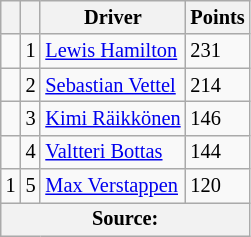<table class="wikitable" style="font-size: 85%;">
<tr>
<th></th>
<th></th>
<th>Driver</th>
<th>Points</th>
</tr>
<tr>
<td align="left"></td>
<td align="center">1</td>
<td data-sort-value="HAM"> <a href='#'>Lewis Hamilton</a></td>
<td>231</td>
</tr>
<tr>
<td align="left"></td>
<td align="center">2</td>
<td data-sort-value="VET"> <a href='#'>Sebastian Vettel</a></td>
<td>214</td>
</tr>
<tr>
<td align="left"></td>
<td align="center">3</td>
<td data-sort-value="RAI"> <a href='#'>Kimi Räikkönen</a></td>
<td>146</td>
</tr>
<tr>
<td align="left"></td>
<td align="center">4</td>
<td data-sort-value="BOT"> <a href='#'>Valtteri Bottas</a></td>
<td>144</td>
</tr>
<tr>
<td align="left"> 1</td>
<td align="center">5</td>
<td data-sort-value="VER"> <a href='#'>Max Verstappen</a></td>
<td>120</td>
</tr>
<tr>
<th colspan=4>Source:</th>
</tr>
</table>
